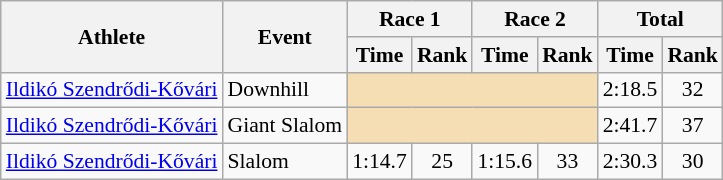<table class="wikitable" style="font-size:90%">
<tr>
<th rowspan="2">Athlete</th>
<th rowspan="2">Event</th>
<th colspan="2">Race 1</th>
<th colspan="2">Race 2</th>
<th colspan="2">Total</th>
</tr>
<tr>
<th>Time</th>
<th>Rank</th>
<th>Time</th>
<th>Rank</th>
<th>Time</th>
<th>Rank</th>
</tr>
<tr>
<td><a href='#'>Ildikó Szendrődi-Kővári</a></td>
<td>Downhill</td>
<td colspan="4" bgcolor="wheat"></td>
<td align="center">2:18.5</td>
<td align="center">32</td>
</tr>
<tr>
<td><a href='#'>Ildikó Szendrődi-Kővári</a></td>
<td>Giant Slalom</td>
<td colspan="4" bgcolor="wheat"></td>
<td align="center">2:41.7</td>
<td align="center">37</td>
</tr>
<tr>
<td><a href='#'>Ildikó Szendrődi-Kővári</a></td>
<td>Slalom</td>
<td align="center">1:14.7</td>
<td align="center">25</td>
<td align="center">1:15.6</td>
<td align="center">33</td>
<td align="center">2:30.3</td>
<td align="center">30</td>
</tr>
</table>
